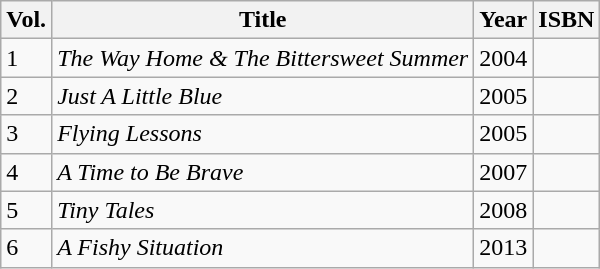<table class="wikitable">
<tr>
<th>Vol.</th>
<th>Title</th>
<th>Year</th>
<th>ISBN</th>
</tr>
<tr>
<td>1</td>
<td><em>The Way Home & The Bittersweet Summer</em></td>
<td>2004</td>
<td></td>
</tr>
<tr>
<td>2</td>
<td><em>Just A Little Blue</em></td>
<td>2005</td>
<td></td>
</tr>
<tr>
<td>3</td>
<td><em>Flying Lessons</em></td>
<td>2005</td>
<td></td>
</tr>
<tr>
<td>4</td>
<td><em>A Time to Be Brave</em></td>
<td>2007</td>
<td></td>
</tr>
<tr>
<td>5</td>
<td><em>Tiny Tales</em></td>
<td>2008</td>
<td></td>
</tr>
<tr>
<td>6</td>
<td><em>A Fishy Situation</em></td>
<td>2013</td>
</tr>
</table>
